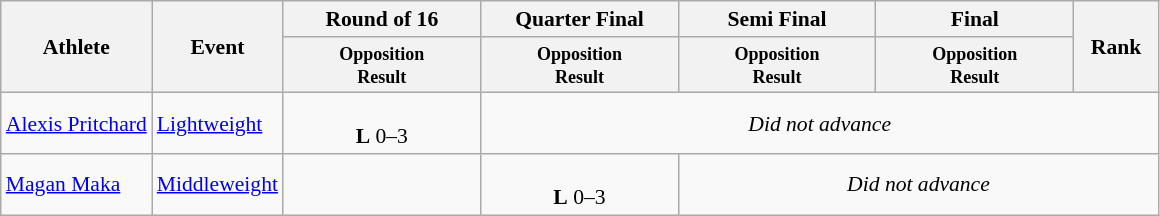<table class="wikitable" style="font-size:90%">
<tr>
<th rowspan="2">Athlete</th>
<th rowspan="2">Event</th>
<th width=125>Round of 16</th>
<th width=125>Quarter Final</th>
<th width=125>Semi Final</th>
<th width=125>Final</th>
<th rowspan="2" style="width:50px;">Rank</th>
</tr>
<tr>
<th style="line-height:1em"><small>Opposition<br>Result</small></th>
<th style="line-height:1em"><small>Opposition<br>Result</small></th>
<th style="line-height:1em"><small>Opposition<br>Result</small></th>
<th style="line-height:1em"><small>Opposition<br>Result</small></th>
</tr>
<tr align=center>
<td align=left><a href='#'>Alexis Pritchard</a></td>
<td align=left><a href='#'>Lightweight</a></td>
<td><br><strong>L</strong> 0–3</td>
<td colspan="4"><em>Did not advance</em></td>
</tr>
<tr align=center>
<td align=left><a href='#'>Magan Maka</a></td>
<td align=left><a href='#'>Middleweight</a></td>
<td></td>
<td><br><strong>L</strong> 0–3</td>
<td colspan="3"><em>Did not advance</em></td>
</tr>
</table>
